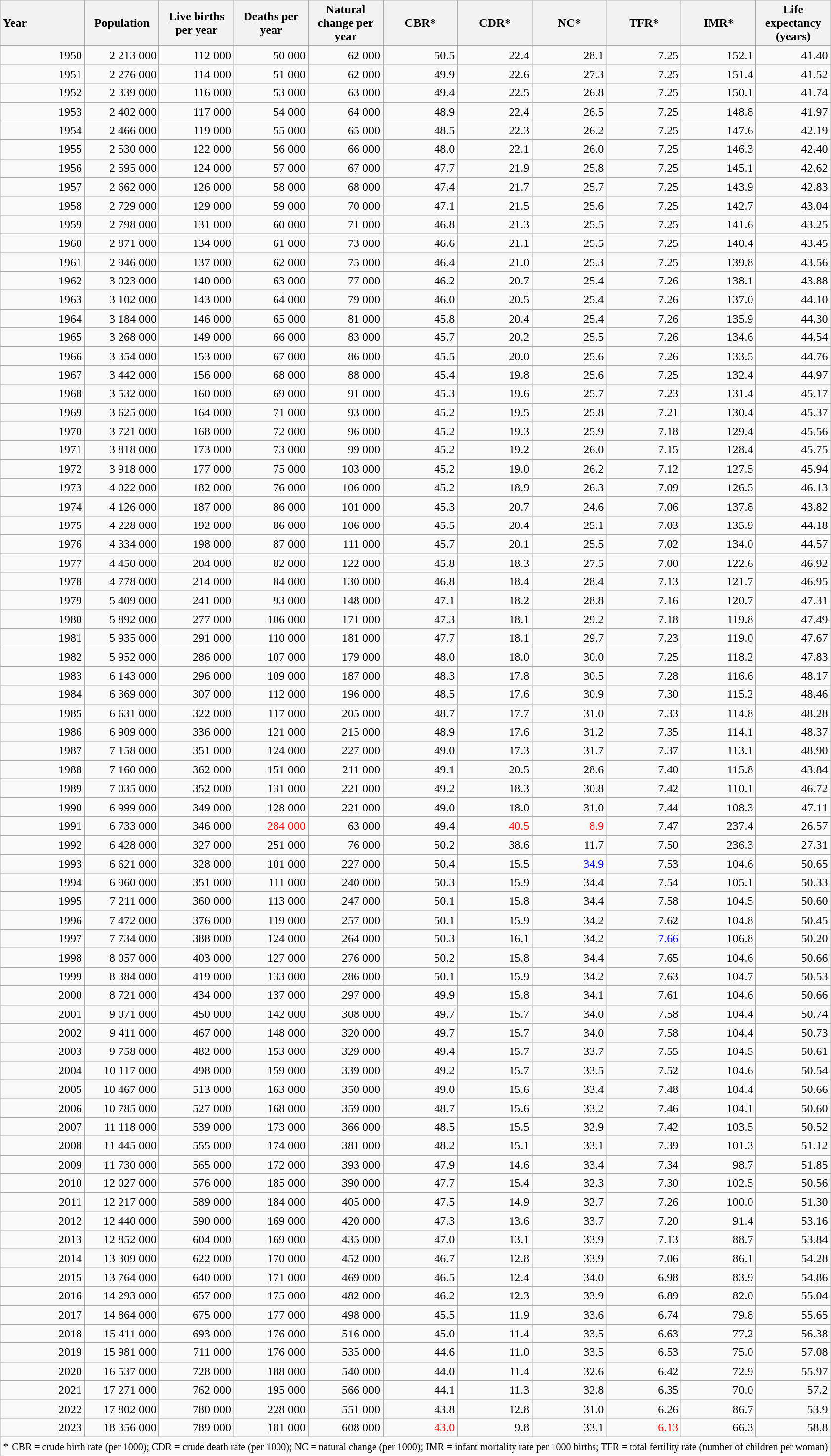<table class="wikitable sortable" style="text-align:right">
<tr>
<th scope="col" style="text-align: left;">Year</th>
<th style="width:70pt;">Population</th>
<th style="width:70pt;">Live births per year</th>
<th style="width:70pt;">Deaths per year</th>
<th style="width:70pt;">Natural change per year</th>
<th style="width:70pt;">CBR*</th>
<th style="width:70pt;">CDR*</th>
<th style="width:70pt;">NC*</th>
<th style="width:70pt;">TFR*</th>
<th style="width:70pt;">IMR*</th>
<th style="width:70pt;">Life expectancy (years)</th>
</tr>
<tr>
<td>1950</td>
<td>2 213 000</td>
<td>   112 000</td>
<td>   50 000</td>
<td>   62 000</td>
<td>50.5</td>
<td>22.4</td>
<td>28.1</td>
<td>7.25</td>
<td>152.1</td>
<td>41.40</td>
</tr>
<tr>
<td>1951</td>
<td>  2 276 000</td>
<td>  114 000</td>
<td>  51 000</td>
<td>  62 000</td>
<td>49.9</td>
<td>22.6</td>
<td>27.3</td>
<td>7.25</td>
<td>151.4</td>
<td>41.52</td>
</tr>
<tr>
<td>1952</td>
<td>  2 339 000</td>
<td>  116 000</td>
<td>  53 000</td>
<td>  63 000</td>
<td>49.4</td>
<td>22.5</td>
<td>26.8</td>
<td>7.25</td>
<td>150.1</td>
<td>41.74</td>
</tr>
<tr>
<td>1953</td>
<td>  2 402 000</td>
<td>  117 000</td>
<td>  54 000</td>
<td>  64 000</td>
<td>48.9</td>
<td>22.4</td>
<td>26.5</td>
<td>7.25</td>
<td>148.8</td>
<td>41.97</td>
</tr>
<tr>
<td>1954</td>
<td>  2 466 000</td>
<td>  119 000</td>
<td>  55 000</td>
<td>  65 000</td>
<td>48.5</td>
<td>22.3</td>
<td>26.2</td>
<td>7.25</td>
<td>147.6</td>
<td>42.19</td>
</tr>
<tr>
<td>1955</td>
<td>  2 530 000</td>
<td>  122 000</td>
<td>  56 000</td>
<td>  66 000</td>
<td>48.0</td>
<td>22.1</td>
<td>26.0</td>
<td>7.25</td>
<td>146.3</td>
<td>42.40</td>
</tr>
<tr>
<td>1956</td>
<td>  2 595 000</td>
<td>  124 000</td>
<td>  57 000</td>
<td>  67 000</td>
<td>47.7</td>
<td>21.9</td>
<td>25.8</td>
<td>7.25</td>
<td>145.1</td>
<td>42.62</td>
</tr>
<tr>
<td>1957</td>
<td>  2 662 000</td>
<td>  126 000</td>
<td>  58 000</td>
<td>  68 000</td>
<td>47.4</td>
<td>21.7</td>
<td>25.7</td>
<td>7.25</td>
<td>143.9</td>
<td>42.83</td>
</tr>
<tr>
<td>1958</td>
<td>  2 729 000</td>
<td>  129 000</td>
<td>  59 000</td>
<td>  70 000</td>
<td>47.1</td>
<td>21.5</td>
<td>25.6</td>
<td>7.25</td>
<td>142.7</td>
<td>43.04</td>
</tr>
<tr>
<td>1959</td>
<td>  2 798 000</td>
<td>  131 000</td>
<td>  60 000</td>
<td>  71 000</td>
<td>46.8</td>
<td>21.3</td>
<td>25.5</td>
<td>7.25</td>
<td>141.6</td>
<td>43.25</td>
</tr>
<tr>
<td>1960</td>
<td>  2 871 000</td>
<td>  134 000</td>
<td>  61 000</td>
<td>  73 000</td>
<td>46.6</td>
<td>21.1</td>
<td>25.5</td>
<td>7.25</td>
<td>140.4</td>
<td>43.45</td>
</tr>
<tr>
<td>1961</td>
<td>  2 946 000</td>
<td>  137 000</td>
<td>  62 000</td>
<td>  75 000</td>
<td>46.4</td>
<td>21.0</td>
<td>25.3</td>
<td>7.25</td>
<td>139.8</td>
<td>43.56</td>
</tr>
<tr>
<td>1962</td>
<td>  3 023 000</td>
<td>  140 000</td>
<td>  63 000</td>
<td>  77 000</td>
<td>46.2</td>
<td>20.7</td>
<td>25.4</td>
<td>7.26</td>
<td>138.1</td>
<td>43.88</td>
</tr>
<tr>
<td>1963</td>
<td>  3 102 000</td>
<td>  143 000</td>
<td>  64 000</td>
<td>  79 000</td>
<td>46.0</td>
<td>20.5</td>
<td>25.4</td>
<td>7.26</td>
<td>137.0</td>
<td>44.10</td>
</tr>
<tr>
<td>1964</td>
<td>  3 184 000</td>
<td>  146 000</td>
<td>  65 000</td>
<td>  81 000</td>
<td>45.8</td>
<td>20.4</td>
<td>25.4</td>
<td>7.26</td>
<td>135.9</td>
<td>44.30</td>
</tr>
<tr>
<td>1965</td>
<td>  3 268 000</td>
<td>  149 000</td>
<td>  66 000</td>
<td>  83 000</td>
<td>45.7</td>
<td>20.2</td>
<td>25.5</td>
<td>7.26</td>
<td>134.6</td>
<td>44.54</td>
</tr>
<tr>
<td>1966</td>
<td>  3 354 000</td>
<td>  153 000</td>
<td>  67 000</td>
<td>  86 000</td>
<td>45.5</td>
<td>20.0</td>
<td>25.6</td>
<td>7.26</td>
<td>133.5</td>
<td>44.76</td>
</tr>
<tr>
<td>1967</td>
<td>  3 442 000</td>
<td>  156 000</td>
<td>  68 000</td>
<td>  88 000</td>
<td>45.4</td>
<td>19.8</td>
<td>25.6</td>
<td>7.25</td>
<td>132.4</td>
<td>44.97</td>
</tr>
<tr>
<td>1968</td>
<td>  3 532 000</td>
<td>  160 000</td>
<td>  69 000</td>
<td>  91 000</td>
<td>45.3</td>
<td>19.6</td>
<td>25.7</td>
<td>7.23</td>
<td>131.4</td>
<td>45.17</td>
</tr>
<tr>
<td>1969</td>
<td>  3 625 000</td>
<td>  164 000</td>
<td>  71 000</td>
<td>  93 000</td>
<td>45.2</td>
<td>19.5</td>
<td>25.8</td>
<td>7.21</td>
<td>130.4</td>
<td>45.37</td>
</tr>
<tr>
<td>1970</td>
<td>  3 721 000</td>
<td>  168 000</td>
<td>  72 000</td>
<td>  96 000</td>
<td>45.2</td>
<td>19.3</td>
<td>25.9</td>
<td>7.18</td>
<td>129.4</td>
<td>45.56</td>
</tr>
<tr>
<td>1971</td>
<td>  3 818 000</td>
<td>  173 000</td>
<td>  73 000</td>
<td>  99 000</td>
<td>45.2</td>
<td>19.2</td>
<td>26.0</td>
<td>7.15</td>
<td>128.4</td>
<td>45.75</td>
</tr>
<tr>
<td>1972</td>
<td>  3 918 000</td>
<td>  177 000</td>
<td>  75 000</td>
<td>  103 000</td>
<td>45.2</td>
<td>19.0</td>
<td>26.2</td>
<td>7.12</td>
<td>127.5</td>
<td>45.94</td>
</tr>
<tr>
<td>1973</td>
<td>  4 022 000</td>
<td>  182 000</td>
<td>  76 000</td>
<td>  106 000</td>
<td>45.2</td>
<td>18.9</td>
<td>26.3</td>
<td>7.09</td>
<td>126.5</td>
<td>46.13</td>
</tr>
<tr>
<td>1974</td>
<td>  4 126 000</td>
<td>  187 000</td>
<td>  86 000</td>
<td>  101 000</td>
<td>45.3</td>
<td>20.7</td>
<td>24.6</td>
<td>7.06</td>
<td>137.8</td>
<td>43.82</td>
</tr>
<tr>
<td>1975</td>
<td>  4 228 000</td>
<td>  192 000</td>
<td>  86 000</td>
<td>  106 000</td>
<td>45.5</td>
<td>20.4</td>
<td>25.1</td>
<td>7.03</td>
<td>135.9</td>
<td>44.18</td>
</tr>
<tr>
<td>1976</td>
<td>  4 334 000</td>
<td>  198 000</td>
<td>  87 000</td>
<td>  111 000</td>
<td>45.7</td>
<td>20.1</td>
<td>25.5</td>
<td>7.02</td>
<td>134.0</td>
<td>44.57</td>
</tr>
<tr>
<td>1977</td>
<td>  4 450 000</td>
<td>  204 000</td>
<td>  82 000</td>
<td>  122 000</td>
<td>45.8</td>
<td>18.3</td>
<td>27.5</td>
<td>7.00</td>
<td>122.6</td>
<td>46.92</td>
</tr>
<tr>
<td>1978</td>
<td>  4 778 000</td>
<td>  214 000</td>
<td>  84 000</td>
<td>  130 000</td>
<td>46.8</td>
<td>18.4</td>
<td>28.4</td>
<td>7.13</td>
<td>121.7</td>
<td>46.95</td>
</tr>
<tr>
<td>1979</td>
<td>  5 409 000</td>
<td>  241 000</td>
<td>  93 000</td>
<td>  148 000</td>
<td>47.1</td>
<td>18.2</td>
<td>28.8</td>
<td>7.16</td>
<td>120.7</td>
<td>47.31</td>
</tr>
<tr>
<td>1980</td>
<td>  5 892 000</td>
<td>  277 000</td>
<td>  106 000</td>
<td>  171 000</td>
<td>47.3</td>
<td>18.1</td>
<td>29.2</td>
<td>7.18</td>
<td>119.8</td>
<td>47.49</td>
</tr>
<tr>
<td>1981</td>
<td>  5 935 000</td>
<td>  291 000</td>
<td>  110 000</td>
<td>  181 000</td>
<td>47.7</td>
<td>18.1</td>
<td>29.7</td>
<td>7.23</td>
<td>119.0</td>
<td>47.67</td>
</tr>
<tr>
<td>1982</td>
<td>  5 952 000</td>
<td>  286 000</td>
<td>  107 000</td>
<td>  179 000</td>
<td>48.0</td>
<td>18.0</td>
<td>30.0</td>
<td>7.25</td>
<td>118.2</td>
<td>47.83</td>
</tr>
<tr>
<td>1983</td>
<td>  6 143 000</td>
<td>  296 000</td>
<td>  109 000</td>
<td>  187 000</td>
<td>48.3</td>
<td>17.8</td>
<td>30.5</td>
<td>7.28</td>
<td>116.6</td>
<td>48.17</td>
</tr>
<tr>
<td>1984</td>
<td>  6 369 000</td>
<td>  307 000</td>
<td>  112 000</td>
<td>  196 000</td>
<td>48.5</td>
<td>17.6</td>
<td>30.9</td>
<td>7.30</td>
<td>115.2</td>
<td>48.46</td>
</tr>
<tr>
<td>1985</td>
<td>  6 631 000</td>
<td>  322 000</td>
<td>  117 000</td>
<td>  205 000</td>
<td>48.7</td>
<td>17.7</td>
<td>31.0</td>
<td>7.33</td>
<td>114.8</td>
<td>48.28</td>
</tr>
<tr>
<td>1986</td>
<td>  6 909 000</td>
<td>  336 000</td>
<td>  121 000</td>
<td>  215 000</td>
<td>48.9</td>
<td>17.6</td>
<td>31.2</td>
<td>7.35</td>
<td>114.1</td>
<td>48.37</td>
</tr>
<tr>
<td>1987</td>
<td>  7 158 000</td>
<td>  351 000</td>
<td>  124 000</td>
<td>  227 000</td>
<td>49.0</td>
<td>17.3</td>
<td>31.7</td>
<td>7.37</td>
<td>113.1</td>
<td>48.90</td>
</tr>
<tr>
<td>1988</td>
<td>  7 160 000</td>
<td>  362 000</td>
<td>  151 000</td>
<td>  211 000</td>
<td>49.1</td>
<td>20.5</td>
<td>28.6</td>
<td>7.40</td>
<td>115.8</td>
<td>43.84</td>
</tr>
<tr>
<td>1989</td>
<td>  7 035 000</td>
<td>  352 000</td>
<td>  131 000</td>
<td>  221 000</td>
<td>49.2</td>
<td>18.3</td>
<td>30.8</td>
<td>7.42</td>
<td>110.1</td>
<td>46.72</td>
</tr>
<tr>
<td>1990</td>
<td>  6 999 000</td>
<td>  349 000</td>
<td>  128 000</td>
<td>  221 000</td>
<td>49.0</td>
<td>18.0</td>
<td>31.0</td>
<td>7.44</td>
<td>108.3</td>
<td>47.11</td>
</tr>
<tr>
<td>1991</td>
<td>  6 733 000</td>
<td>  346 000</td>
<td style="color:red">284 000</td>
<td>  63 000</td>
<td>49.4</td>
<td style="color:red">40.5</td>
<td style="color:red">8.9</td>
<td>7.47</td>
<td>237.4</td>
<td>26.57</td>
</tr>
<tr>
<td>1992</td>
<td>  6 428 000</td>
<td>  327 000</td>
<td>  251 000</td>
<td>  76 000</td>
<td>50.2</td>
<td>38.6</td>
<td>11.7</td>
<td>7.50</td>
<td>236.3</td>
<td>27.31</td>
</tr>
<tr>
<td>1993</td>
<td>  6 621 000</td>
<td>  328 000</td>
<td>  101 000</td>
<td>  227 000</td>
<td>50.4</td>
<td>15.5</td>
<td style="color:blue">34.9</td>
<td>7.53</td>
<td>104.6</td>
<td>50.65</td>
</tr>
<tr>
<td>1994</td>
<td>  6 960 000</td>
<td>  351 000</td>
<td>  111 000</td>
<td>  240 000</td>
<td>50.3</td>
<td>15.9</td>
<td>34.4</td>
<td>7.54</td>
<td>105.1</td>
<td>50.33</td>
</tr>
<tr>
<td>1995</td>
<td>  7 211 000</td>
<td>  360 000</td>
<td>  113 000</td>
<td>  247 000</td>
<td>50.1</td>
<td>15.8</td>
<td>34.4</td>
<td>7.58</td>
<td>104.5</td>
<td>50.60</td>
</tr>
<tr>
<td>1996</td>
<td>  7 472 000</td>
<td>  376 000</td>
<td>  119 000</td>
<td>  257 000</td>
<td>50.1</td>
<td>15.9</td>
<td>34.2</td>
<td>7.62</td>
<td>104.8</td>
<td>50.45</td>
</tr>
<tr>
<td>1997</td>
<td>  7 734 000</td>
<td>  388 000</td>
<td>  124 000</td>
<td>  264 000</td>
<td>50.3</td>
<td>16.1</td>
<td>34.2</td>
<td style="color: blue">7.66</td>
<td>106.8</td>
<td>50.20</td>
</tr>
<tr>
<td>1998</td>
<td>  8 057 000</td>
<td>  403 000</td>
<td>  127 000</td>
<td>  276 000</td>
<td>50.2</td>
<td>15.8</td>
<td>34.4</td>
<td>7.65</td>
<td>104.6</td>
<td>50.66</td>
</tr>
<tr>
<td>1999</td>
<td>  8 384 000</td>
<td>  419 000</td>
<td>  133 000</td>
<td>  286 000</td>
<td>50.1</td>
<td>15.9</td>
<td>34.2</td>
<td>7.63</td>
<td>104.7</td>
<td>50.53</td>
</tr>
<tr>
<td>2000</td>
<td>  8 721 000</td>
<td>  434 000</td>
<td>  137 000</td>
<td>  297 000</td>
<td>49.9</td>
<td>15.8</td>
<td>34.1</td>
<td>7.61</td>
<td>104.6</td>
<td>50.66</td>
</tr>
<tr>
<td>2001</td>
<td>  9 071 000</td>
<td>  450 000</td>
<td>  142 000</td>
<td>  308 000</td>
<td>49.7</td>
<td>15.7</td>
<td>34.0</td>
<td>7.58</td>
<td>104.4</td>
<td>50.74</td>
</tr>
<tr>
<td>2002</td>
<td>  9 411 000</td>
<td>  467 000</td>
<td>  148 000</td>
<td>  320 000</td>
<td>49.7</td>
<td>15.7</td>
<td>34.0</td>
<td>7.58</td>
<td>104.4</td>
<td>50.73</td>
</tr>
<tr>
<td>2003</td>
<td>  9 758 000</td>
<td>  482 000</td>
<td>  153 000</td>
<td>  329 000</td>
<td>49.4</td>
<td>15.7</td>
<td>33.7</td>
<td>7.55</td>
<td>104.5</td>
<td>50.61</td>
</tr>
<tr>
<td>2004</td>
<td>  10 117 000</td>
<td>  498 000</td>
<td>  159 000</td>
<td>  339 000</td>
<td>49.2</td>
<td>15.7</td>
<td>33.5</td>
<td>7.52</td>
<td>104.6</td>
<td>50.54</td>
</tr>
<tr>
<td>2005</td>
<td>  10 467 000</td>
<td>  513 000</td>
<td>  163 000</td>
<td>  350 000</td>
<td>49.0</td>
<td>15.6</td>
<td>33.4</td>
<td>7.48</td>
<td>104.4</td>
<td>50.66</td>
</tr>
<tr>
<td>2006</td>
<td>  10 785 000</td>
<td>  527 000</td>
<td>  168 000</td>
<td>  359 000</td>
<td>48.7</td>
<td>15.6</td>
<td>33.2</td>
<td>7.46</td>
<td>104.1</td>
<td>50.60</td>
</tr>
<tr>
<td>2007</td>
<td>  11 118 000</td>
<td>  539 000</td>
<td>  173 000</td>
<td>  366 000</td>
<td>48.5</td>
<td>15.5</td>
<td>32.9</td>
<td>7.42</td>
<td>103.5</td>
<td>50.52</td>
</tr>
<tr>
<td>2008</td>
<td>  11 445 000</td>
<td>  555 000</td>
<td>  174 000</td>
<td>  381 000</td>
<td>48.2</td>
<td>15.1</td>
<td>33.1</td>
<td>7.39</td>
<td>101.3</td>
<td>51.12</td>
</tr>
<tr>
<td>2009</td>
<td>  11 730 000</td>
<td>  565 000</td>
<td>  172 000</td>
<td>  393 000</td>
<td>47.9</td>
<td>14.6</td>
<td>33.4</td>
<td>7.34</td>
<td>98.7</td>
<td>51.85</td>
</tr>
<tr>
<td>2010</td>
<td>  12 027 000</td>
<td>  576 000</td>
<td>  185 000</td>
<td>  390 000</td>
<td>47.7</td>
<td>15.4</td>
<td>32.3</td>
<td>7.30</td>
<td>102.5</td>
<td>50.56</td>
</tr>
<tr>
<td>2011</td>
<td>  12 217 000</td>
<td>  589 000</td>
<td>  184 000</td>
<td>  405 000</td>
<td>47.5</td>
<td>14.9</td>
<td>32.7</td>
<td>7.26</td>
<td>100.0</td>
<td>51.30</td>
</tr>
<tr>
<td>2012</td>
<td>  12 440 000</td>
<td>  590 000</td>
<td>  169 000</td>
<td>  420 000</td>
<td>47.3</td>
<td>13.6</td>
<td>33.7</td>
<td>7.20</td>
<td>91.4</td>
<td>53.16</td>
</tr>
<tr>
<td>2013</td>
<td>  12 852 000</td>
<td>  604 000</td>
<td>  169 000</td>
<td>  435 000</td>
<td>47.0</td>
<td>13.1</td>
<td>33.9</td>
<td>7.13</td>
<td>88.7</td>
<td>53.84</td>
</tr>
<tr>
<td>2014</td>
<td>  13 309 000</td>
<td>  622 000</td>
<td>  170 000</td>
<td>  452 000</td>
<td>46.7</td>
<td>12.8</td>
<td>33.9</td>
<td>7.06</td>
<td>86.1</td>
<td>54.28</td>
</tr>
<tr>
<td>2015</td>
<td>  13 764 000</td>
<td>  640 000</td>
<td>  171 000</td>
<td>  469 000</td>
<td>46.5</td>
<td>12.4</td>
<td>34.0</td>
<td>6.98</td>
<td>83.9</td>
<td>54.86</td>
</tr>
<tr>
<td>2016</td>
<td>  14 293 000</td>
<td>  657 000</td>
<td>  175 000</td>
<td>  482 000</td>
<td>46.2</td>
<td>12.3</td>
<td>33.9</td>
<td>6.89</td>
<td>82.0</td>
<td>55.04</td>
</tr>
<tr>
<td>2017</td>
<td>  14 864 000</td>
<td>  675 000</td>
<td>  177 000</td>
<td>  498 000</td>
<td>45.5</td>
<td>11.9</td>
<td>33.6</td>
<td>6.74</td>
<td>79.8</td>
<td>55.65</td>
</tr>
<tr>
<td>2018</td>
<td>  15 411 000</td>
<td>  693 000</td>
<td>  176 000</td>
<td>  516 000</td>
<td>45.0</td>
<td>11.4</td>
<td>33.5</td>
<td>6.63</td>
<td>77.2</td>
<td>56.38</td>
</tr>
<tr>
<td>2019</td>
<td>  15 981 000</td>
<td>  711 000</td>
<td>  176 000</td>
<td>  535 000</td>
<td>44.6</td>
<td>11.0</td>
<td>33.5</td>
<td>6.53</td>
<td>75.0</td>
<td>57.08</td>
</tr>
<tr>
<td>2020</td>
<td>  16 537 000</td>
<td>  728 000</td>
<td>  188 000</td>
<td>  540 000</td>
<td>44.0</td>
<td>11.4</td>
<td>32.6</td>
<td>6.42</td>
<td>72.9</td>
<td>55.97</td>
</tr>
<tr>
<td>2021</td>
<td>  17 271 000</td>
<td>  762 000</td>
<td>  195 000</td>
<td>  566 000</td>
<td>44.1</td>
<td>11.3</td>
<td>32.8</td>
<td>6.35</td>
<td>70.0</td>
<td>57.2</td>
</tr>
<tr>
<td>2022</td>
<td>  17 802 000</td>
<td>  780 000</td>
<td>  228 000</td>
<td>  551 000</td>
<td>43.8</td>
<td>12.8</td>
<td>31.0</td>
<td>6.26</td>
<td>86.7</td>
<td>53.9</td>
</tr>
<tr>
<td>2023</td>
<td>  18 356 000</td>
<td>  789 000</td>
<td>  181 000</td>
<td>  608 000</td>
<td style="color:red">43.0</td>
<td>9.8</td>
<td>33.1</td>
<td style="color:red">6.13</td>
<td>66.3</td>
<td>58.8</td>
</tr>
<tr>
<td colspan="11" style="text-align:left;">* <small> CBR = crude birth rate (per 1000); CDR = crude death rate (per 1000); NC = natural change (per 1000); IMR = infant mortality rate per 1000 births; TFR = total fertility rate (number of children per woman)</small></td>
</tr>
</table>
